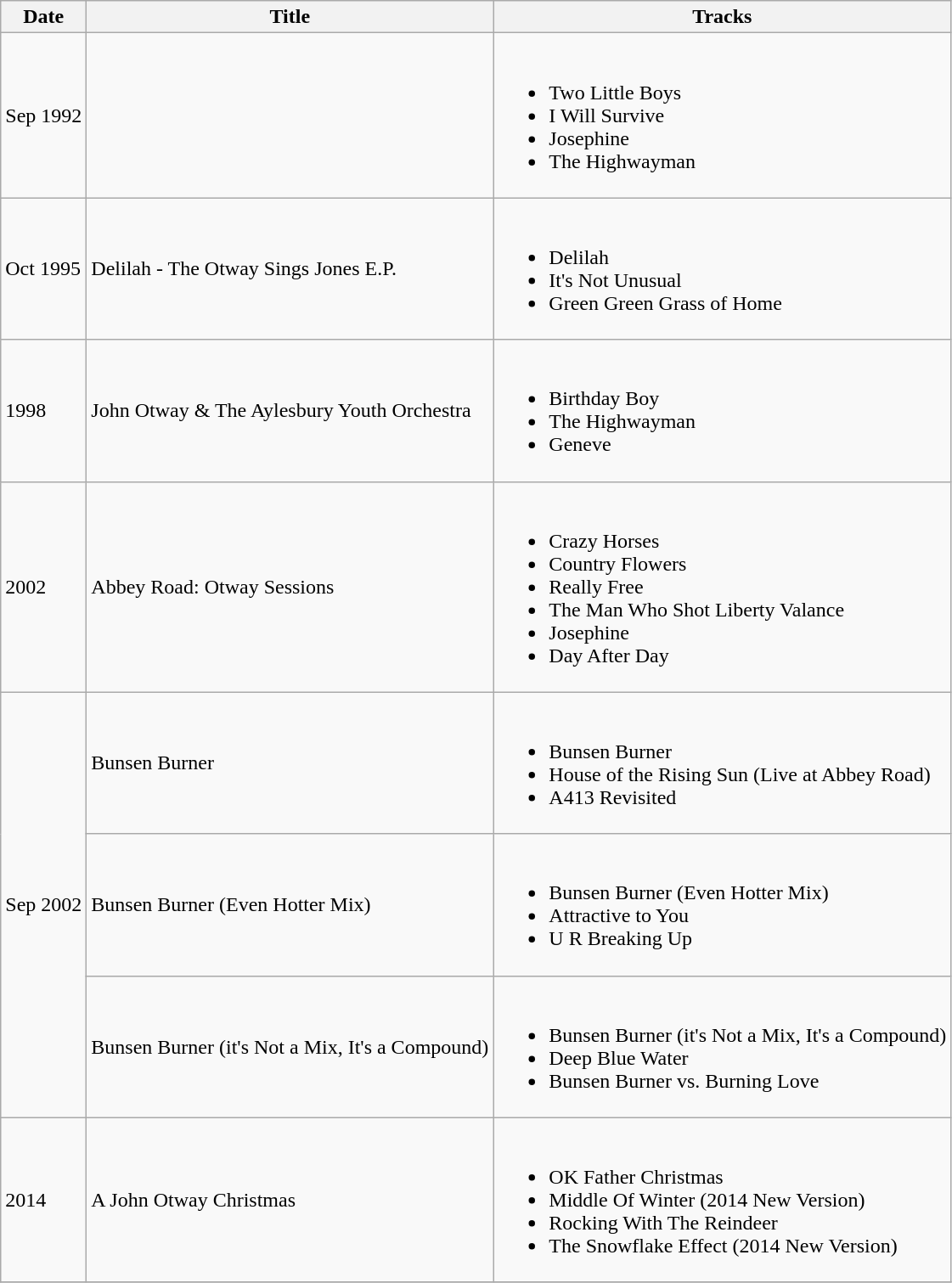<table class="wikitable">
<tr>
<th>Date</th>
<th>Title</th>
<th>Tracks</th>
</tr>
<tr>
<td>Sep 1992</td>
<td></td>
<td><br><ul><li>Two Little Boys</li><li>I Will Survive</li><li>Josephine</li><li>The Highwayman</li></ul></td>
</tr>
<tr>
<td>Oct 1995</td>
<td>Delilah - The Otway Sings Jones E.P.</td>
<td><br><ul><li>Delilah</li><li>It's Not Unusual</li><li>Green Green Grass of Home</li></ul></td>
</tr>
<tr>
<td>1998</td>
<td>John Otway & The Aylesbury Youth Orchestra</td>
<td><br><ul><li>Birthday Boy</li><li>The Highwayman</li><li>Geneve</li></ul></td>
</tr>
<tr>
<td>2002</td>
<td>Abbey Road: Otway Sessions</td>
<td><br><ul><li>Crazy Horses</li><li>Country Flowers</li><li>Really Free</li><li>The Man Who Shot Liberty Valance</li><li>Josephine</li><li>Day After Day</li></ul></td>
</tr>
<tr>
<td rowspan="3">Sep 2002</td>
<td>Bunsen Burner</td>
<td><br><ul><li>Bunsen Burner</li><li>House of the Rising Sun (Live at Abbey Road)</li><li>A413 Revisited</li></ul></td>
</tr>
<tr>
<td>Bunsen Burner (Even Hotter Mix)</td>
<td><br><ul><li>Bunsen Burner (Even Hotter Mix)</li><li>Attractive to You</li><li>U R Breaking Up</li></ul></td>
</tr>
<tr>
<td>Bunsen Burner (it's Not a Mix, It's a Compound)</td>
<td><br><ul><li>Bunsen Burner (it's Not a Mix, It's a Compound)</li><li>Deep Blue Water</li><li>Bunsen Burner vs. Burning Love</li></ul></td>
</tr>
<tr>
<td>2014</td>
<td>A John Otway Christmas</td>
<td><br><ul><li>OK Father Christmas</li><li>Middle Of Winter (2014 New Version)</li><li>Rocking With The Reindeer</li><li>The Snowflake Effect (2014 New Version)</li></ul></td>
</tr>
<tr>
</tr>
</table>
